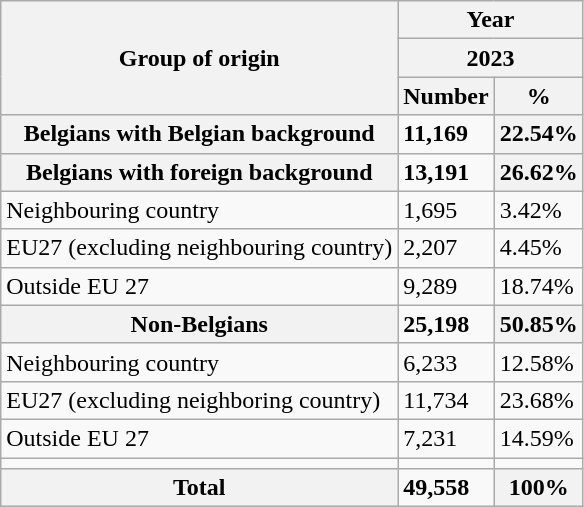<table class="wikitable sortable mw-collapsible">
<tr>
<th rowspan="3">Group of origin</th>
<th colspan="2">Year</th>
</tr>
<tr>
<th colspan="2">2023</th>
</tr>
<tr>
<th>Number</th>
<th>%</th>
</tr>
<tr>
<th>Belgians with Belgian background</th>
<td><strong>11,169</strong></td>
<th>22.54%</th>
</tr>
<tr>
<th>Belgians with foreign background</th>
<td><strong>13,191</strong></td>
<th>26.62%</th>
</tr>
<tr>
<td>Neighbouring country</td>
<td>1,695</td>
<td>3.42%</td>
</tr>
<tr>
<td>EU27 (excluding neighbouring country)</td>
<td>2,207</td>
<td>4.45%</td>
</tr>
<tr>
<td>Outside EU 27</td>
<td>9,289</td>
<td>18.74%</td>
</tr>
<tr>
<th>Non-Belgians</th>
<td><strong>25,198</strong></td>
<th>50.85%</th>
</tr>
<tr>
<td>Neighbouring country</td>
<td>6,233</td>
<td>12.58%</td>
</tr>
<tr>
<td>EU27 (excluding neighboring country)</td>
<td>11,734</td>
<td>23.68%</td>
</tr>
<tr>
<td>Outside EU 27</td>
<td>7,231</td>
<td>14.59%</td>
</tr>
<tr>
<td></td>
<td></td>
<td></td>
</tr>
<tr>
<th>Total</th>
<td><strong>49,558</strong></td>
<th>100%</th>
</tr>
</table>
